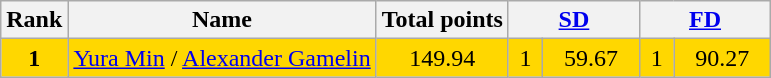<table class="wikitable sortable">
<tr>
<th>Rank</th>
<th>Name</th>
<th>Total points</th>
<th colspan="2" width="80px"><a href='#'>SD</a></th>
<th colspan="2" width="80px"><a href='#'>FD</a></th>
</tr>
<tr bgcolor="gold">
<td align="center"><strong>1</strong></td>
<td><a href='#'>Yura Min</a> / <a href='#'>Alexander Gamelin</a></td>
<td align="center">149.94</td>
<td align="center">1</td>
<td align="center">59.67</td>
<td align="center">1</td>
<td align="center">90.27</td>
</tr>
</table>
